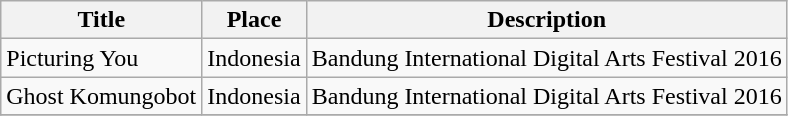<table class="wikitable">
<tr>
<th>Title</th>
<th>Place</th>
<th>Description</th>
</tr>
<tr>
<td>Picturing You</td>
<td>Indonesia</td>
<td>Bandung International Digital Arts Festival 2016</td>
</tr>
<tr>
<td>Ghost Komungobot     </td>
<td>Indonesia</td>
<td>Bandung International Digital Arts Festival 2016</td>
</tr>
<tr>
</tr>
</table>
